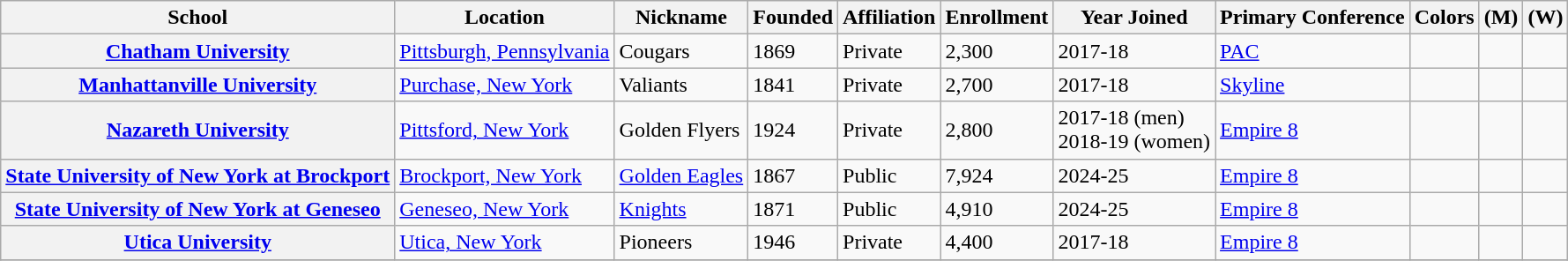<table class="wikitable sortable plainrowheaders">
<tr>
<th scope="col">School</th>
<th scope="col">Location</th>
<th scope="col">Nickname</th>
<th scope="col">Founded</th>
<th scope="col">Affiliation</th>
<th scope="col">Enrollment</th>
<th scope="col">Year Joined</th>
<th scope="col">Primary Conference</th>
<th class="unsortable">Colors</th>
<th>(M)</th>
<th>(W)</th>
</tr>
<tr>
<th scope="row"><a href='#'>Chatham University</a></th>
<td><a href='#'>Pittsburgh, Pennsylvania</a></td>
<td>Cougars</td>
<td>1869</td>
<td>Private</td>
<td>2,300</td>
<td>2017-18</td>
<td><a href='#'>PAC</a></td>
<td style="text-align:right;"></td>
<td></td>
<td></td>
</tr>
<tr>
<th scope="row"><a href='#'>Manhattanville University</a></th>
<td><a href='#'>Purchase, New York</a></td>
<td>Valiants</td>
<td>1841</td>
<td>Private</td>
<td>2,700</td>
<td>2017-18</td>
<td><a href='#'>Skyline</a></td>
<td style="text-align:right;"></td>
<td></td>
<td></td>
</tr>
<tr>
<th scope="row"><a href='#'>Nazareth University</a></th>
<td><a href='#'>Pittsford, New York</a></td>
<td>Golden Flyers</td>
<td>1924</td>
<td>Private</td>
<td>2,800</td>
<td>2017-18 (men)<br>2018-19 (women)</td>
<td><a href='#'>Empire 8</a></td>
<td style="text-align:right;"></td>
<td></td>
<td></td>
</tr>
<tr>
<th scope="row"><a href='#'>State University of New York at Brockport</a></th>
<td><a href='#'>Brockport, New York</a></td>
<td><a href='#'>Golden Eagles</a></td>
<td>1867</td>
<td>Public</td>
<td>7,924</td>
<td>2024-25</td>
<td><a href='#'>Empire 8</a></td>
<td style="text-align:right;"></td>
<td></td>
<td></td>
</tr>
<tr>
<th scope="row"><a href='#'>State University of New York at Geneseo</a></th>
<td><a href='#'>Geneseo, New York</a></td>
<td><a href='#'>Knights</a></td>
<td>1871</td>
<td>Public</td>
<td>4,910</td>
<td>2024-25</td>
<td><a href='#'>Empire 8</a></td>
<td style="text-align:right;"></td>
<td></td>
<td></td>
</tr>
<tr>
<th scope="row"><a href='#'>Utica University</a></th>
<td><a href='#'>Utica, New York</a></td>
<td>Pioneers</td>
<td>1946</td>
<td>Private</td>
<td>4,400</td>
<td>2017-18</td>
<td><a href='#'>Empire 8</a></td>
<td style="text-align:right;"></td>
<td></td>
<td></td>
</tr>
<tr>
</tr>
</table>
